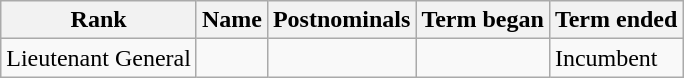<table class="wikitable sortable">
<tr>
<th>Rank</th>
<th>Name</th>
<th>Postnominals</th>
<th>Term began</th>
<th>Term ended</th>
</tr>
<tr>
<td>Lieutenant General</td>
<td></td>
<td></td>
<td></td>
<td>Incumbent</td>
</tr>
</table>
